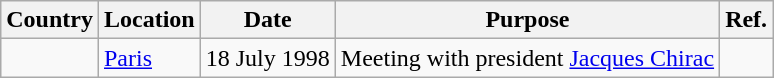<table class="wikitable">
<tr>
<th>Country</th>
<th>Location</th>
<th>Date</th>
<th>Purpose</th>
<th>Ref.</th>
</tr>
<tr>
<td></td>
<td><a href='#'>Paris</a></td>
<td>18 July 1998</td>
<td>Meeting with president <a href='#'>Jacques Chirac</a></td>
<td></td>
</tr>
</table>
